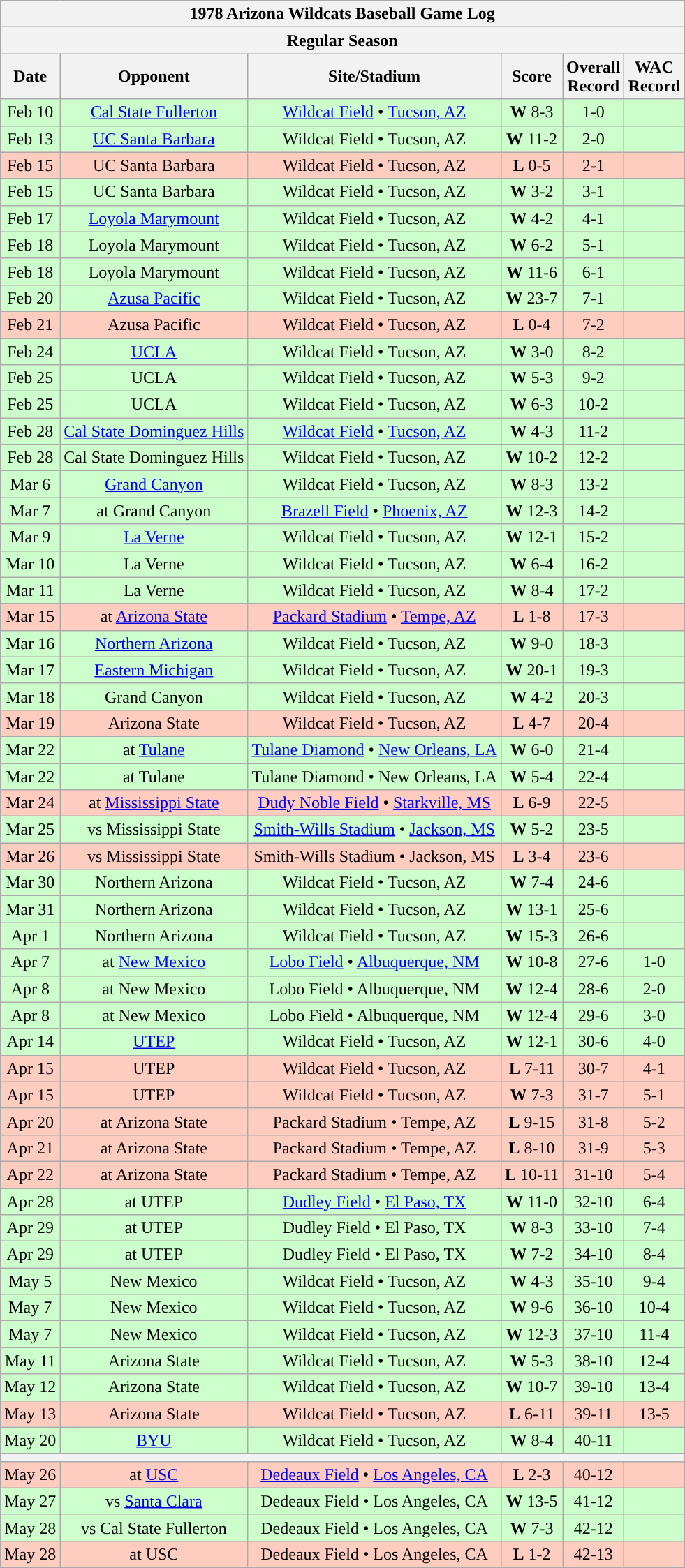<table class="wikitable">
<tr>
<th colspan="6">1978 Arizona Wildcats Baseball Game Log</th>
</tr>
<tr>
<th colspan="6">Regular Season</th>
</tr>
<tr>
<th>Date</th>
<th>Opponent</th>
<th>Site/Stadium</th>
<th>Score</th>
<th>Overall<br>Record</th>
<th>WAC<br>Record</th>
</tr>
<tr bgcolor="ccffcc" align="center">
<td>Feb 10</td>
<td><a href='#'>Cal State Fullerton</a></td>
<td><a href='#'>Wildcat Field</a> • <a href='#'>Tucson, AZ</a></td>
<td><strong>W</strong> 8-3</td>
<td>1-0</td>
<td></td>
</tr>
<tr bgcolor="ccffcc" align="center">
<td>Feb 13</td>
<td><a href='#'>UC Santa Barbara</a></td>
<td>Wildcat Field • Tucson, AZ</td>
<td><strong>W</strong> 11-2</td>
<td>2-0</td>
<td></td>
</tr>
<tr bgcolor="ffccc" align="center">
<td>Feb 15</td>
<td>UC Santa Barbara</td>
<td>Wildcat Field • Tucson, AZ</td>
<td><strong>L</strong> 0-5</td>
<td>2-1</td>
<td></td>
</tr>
<tr bgcolor="ccffcc" align="center">
<td>Feb 15</td>
<td>UC Santa Barbara</td>
<td>Wildcat Field • Tucson, AZ</td>
<td><strong>W</strong> 3-2</td>
<td>3-1</td>
<td></td>
</tr>
<tr bgcolor="ccffcc" align="center">
<td>Feb 17</td>
<td><a href='#'>Loyola Marymount</a></td>
<td>Wildcat Field • Tucson, AZ</td>
<td><strong>W</strong> 4-2</td>
<td>4-1</td>
<td></td>
</tr>
<tr bgcolor="ccffcc" align="center">
<td>Feb 18</td>
<td>Loyola Marymount</td>
<td>Wildcat Field • Tucson, AZ</td>
<td><strong>W</strong> 6-2</td>
<td>5-1</td>
<td></td>
</tr>
<tr bgcolor="ccffcc" align="center">
<td>Feb 18</td>
<td>Loyola Marymount</td>
<td>Wildcat Field • Tucson, AZ</td>
<td><strong>W</strong> 11-6</td>
<td>6-1</td>
<td></td>
</tr>
<tr bgcolor="ccffcc" align="center">
<td>Feb 20</td>
<td><a href='#'>Azusa Pacific</a></td>
<td>Wildcat Field • Tucson, AZ</td>
<td><strong>W</strong> 23-7</td>
<td>7-1</td>
<td></td>
</tr>
<tr bgcolor="ffccc" align="center">
<td>Feb 21</td>
<td>Azusa Pacific</td>
<td>Wildcat Field • Tucson, AZ</td>
<td><strong>L</strong> 0-4</td>
<td>7-2</td>
<td></td>
</tr>
<tr bgcolor="ccffcc" align="center">
<td>Feb 24</td>
<td><a href='#'>UCLA</a></td>
<td>Wildcat Field • Tucson, AZ</td>
<td><strong>W</strong> 3-0</td>
<td>8-2</td>
<td></td>
</tr>
<tr bgcolor="ccffcc" align="center">
<td>Feb 25</td>
<td>UCLA</td>
<td>Wildcat Field • Tucson, AZ</td>
<td><strong>W</strong> 5-3</td>
<td>9-2</td>
<td></td>
</tr>
<tr bgcolor="ccffcc" align="center">
<td>Feb 25</td>
<td>UCLA</td>
<td>Wildcat Field • Tucson, AZ</td>
<td><strong>W</strong> 6-3</td>
<td>10-2</td>
<td></td>
</tr>
<tr bgcolor="ccffcc" align="center">
<td>Feb 28</td>
<td><a href='#'>Cal State Dominguez Hills</a></td>
<td><a href='#'>Wildcat Field</a> • <a href='#'>Tucson, AZ</a></td>
<td><strong>W</strong> 4-3</td>
<td>11-2</td>
<td></td>
</tr>
<tr bgcolor="ccffcc" align="center">
<td>Feb 28</td>
<td>Cal State Dominguez Hills</td>
<td>Wildcat Field • Tucson, AZ</td>
<td><strong>W</strong> 10-2</td>
<td>12-2</td>
<td></td>
</tr>
<tr bgcolor="ccffcc" align="center">
<td>Mar 6</td>
<td><a href='#'>Grand Canyon</a></td>
<td>Wildcat Field • Tucson, AZ</td>
<td><strong>W</strong> 8-3</td>
<td>13-2</td>
<td></td>
</tr>
<tr bgcolor="ccffcc" align="center">
<td>Mar 7</td>
<td>at Grand Canyon</td>
<td><a href='#'>Brazell Field</a> • <a href='#'>Phoenix, AZ</a></td>
<td><strong>W</strong> 12-3</td>
<td>14-2</td>
<td></td>
</tr>
<tr bgcolor="ccffcc" align="center">
<td>Mar 9</td>
<td><a href='#'>La Verne</a></td>
<td>Wildcat Field • Tucson, AZ</td>
<td><strong>W</strong> 12-1</td>
<td>15-2</td>
<td></td>
</tr>
<tr bgcolor="ccffcc" align="center">
<td>Mar 10</td>
<td>La Verne</td>
<td>Wildcat Field • Tucson, AZ</td>
<td><strong>W</strong> 6-4</td>
<td>16-2</td>
<td></td>
</tr>
<tr bgcolor="ccffcc" align="center">
<td>Mar 11</td>
<td>La Verne</td>
<td>Wildcat Field • Tucson, AZ</td>
<td><strong>W</strong> 8-4</td>
<td>17-2</td>
<td></td>
</tr>
<tr bgcolor="ffccc" align="center">
<td>Mar 15</td>
<td>at <a href='#'>Arizona State</a></td>
<td><a href='#'>Packard Stadium</a> • <a href='#'>Tempe, AZ</a></td>
<td><strong>L</strong> 1-8</td>
<td>17-3</td>
<td></td>
</tr>
<tr bgcolor="ccffcc" align="center">
<td>Mar 16</td>
<td><a href='#'>Northern Arizona</a></td>
<td>Wildcat Field • Tucson, AZ</td>
<td><strong>W</strong> 9-0</td>
<td>18-3</td>
<td></td>
</tr>
<tr bgcolor="ccffcc" align="center">
<td>Mar 17</td>
<td><a href='#'>Eastern Michigan</a></td>
<td>Wildcat Field • Tucson, AZ</td>
<td><strong>W</strong> 20-1</td>
<td>19-3</td>
<td></td>
</tr>
<tr bgcolor="ccffcc" align="center">
<td>Mar 18</td>
<td>Grand Canyon</td>
<td>Wildcat Field • Tucson, AZ</td>
<td><strong>W</strong> 4-2</td>
<td>20-3</td>
<td></td>
</tr>
<tr bgcolor="ffccc" align="center">
<td>Mar 19</td>
<td>Arizona State</td>
<td>Wildcat Field • Tucson, AZ</td>
<td><strong>L</strong> 4-7</td>
<td>20-4</td>
<td></td>
</tr>
<tr bgcolor="ccffcc" align="center">
<td>Mar 22</td>
<td>at <a href='#'>Tulane</a></td>
<td><a href='#'>Tulane Diamond</a> • <a href='#'>New Orleans, LA</a></td>
<td><strong>W</strong> 6-0</td>
<td>21-4</td>
<td></td>
</tr>
<tr bgcolor="ccffcc" align="center">
<td>Mar 22</td>
<td>at Tulane</td>
<td>Tulane Diamond • New Orleans, LA</td>
<td><strong>W</strong> 5-4</td>
<td>22-4</td>
<td></td>
</tr>
<tr bgcolor="ffccc" align="center">
<td>Mar 24</td>
<td>at <a href='#'>Mississippi State</a></td>
<td><a href='#'>Dudy Noble Field</a> • <a href='#'>Starkville, MS</a></td>
<td><strong>L</strong> 6-9</td>
<td>22-5</td>
<td></td>
</tr>
<tr bgcolor="ccffcc" align="center">
<td>Mar 25</td>
<td>vs Mississippi State</td>
<td><a href='#'>Smith-Wills Stadium</a> • <a href='#'>Jackson, MS</a></td>
<td><strong>W</strong> 5-2</td>
<td>23-5</td>
<td></td>
</tr>
<tr bgcolor="ffccc" align="center">
<td>Mar 26</td>
<td>vs Mississippi State</td>
<td>Smith-Wills Stadium • Jackson, MS</td>
<td><strong>L</strong> 3-4</td>
<td>23-6</td>
<td></td>
</tr>
<tr bgcolor="ccffcc" align="center">
<td>Mar 30</td>
<td>Northern Arizona</td>
<td>Wildcat Field • Tucson, AZ</td>
<td><strong>W</strong> 7-4</td>
<td>24-6</td>
<td></td>
</tr>
<tr bgcolor="ccffcc" align="center">
<td>Mar 31</td>
<td>Northern Arizona</td>
<td>Wildcat Field • Tucson, AZ</td>
<td><strong>W</strong> 13-1</td>
<td>25-6</td>
<td></td>
</tr>
<tr bgcolor="ccffcc" align="center">
<td>Apr 1</td>
<td>Northern Arizona</td>
<td>Wildcat Field • Tucson, AZ</td>
<td><strong>W</strong> 15-3</td>
<td>26-6</td>
<td></td>
</tr>
<tr bgcolor="ccffcc" align="center">
<td>Apr 7</td>
<td>at <a href='#'>New Mexico</a></td>
<td><a href='#'>Lobo Field</a> • <a href='#'>Albuquerque, NM</a></td>
<td><strong>W</strong> 10-8</td>
<td>27-6</td>
<td>1-0</td>
</tr>
<tr bgcolor="ccffcc" align="center">
<td>Apr 8</td>
<td>at New Mexico</td>
<td>Lobo Field • Albuquerque, NM</td>
<td><strong>W</strong> 12-4</td>
<td>28-6</td>
<td>2-0</td>
</tr>
<tr bgcolor="ccffcc" align="center">
<td>Apr 8</td>
<td>at New Mexico</td>
<td>Lobo Field • Albuquerque, NM</td>
<td><strong>W</strong> 12-4</td>
<td>29-6</td>
<td>3-0</td>
</tr>
<tr bgcolor="ccffcc" align="center">
<td>Apr 14</td>
<td><a href='#'>UTEP</a></td>
<td>Wildcat Field • Tucson, AZ</td>
<td><strong>W</strong> 12-1</td>
<td>30-6</td>
<td>4-0</td>
</tr>
<tr bgcolor="ffccc" align="center">
<td>Apr 15</td>
<td>UTEP</td>
<td>Wildcat Field • Tucson, AZ</td>
<td><strong>L</strong> 7-11</td>
<td>30-7</td>
<td>4-1</td>
</tr>
<tr bgcolor="ffccc" align="center">
<td>Apr 15</td>
<td>UTEP</td>
<td>Wildcat Field • Tucson, AZ</td>
<td><strong>W</strong> 7-3</td>
<td>31-7</td>
<td>5-1</td>
</tr>
<tr bgcolor="ffccc" align="center">
<td>Apr 20</td>
<td>at Arizona State</td>
<td>Packard Stadium • Tempe, AZ</td>
<td><strong>L</strong> 9-15</td>
<td>31-8</td>
<td>5-2</td>
</tr>
<tr bgcolor="ffccc" align="center">
<td>Apr 21</td>
<td>at Arizona State</td>
<td>Packard Stadium • Tempe, AZ</td>
<td><strong>L</strong> 8-10</td>
<td>31-9</td>
<td>5-3</td>
</tr>
<tr bgcolor="ffccc" align="center">
<td>Apr 22</td>
<td>at Arizona State</td>
<td>Packard Stadium • Tempe, AZ</td>
<td><strong>L</strong> 10-11</td>
<td>31-10</td>
<td>5-4</td>
</tr>
<tr bgcolor="ccffcc" align="center">
<td>Apr 28</td>
<td>at UTEP</td>
<td><a href='#'>Dudley Field</a> • <a href='#'>El Paso, TX</a></td>
<td><strong>W</strong> 11-0</td>
<td>32-10</td>
<td>6-4</td>
</tr>
<tr bgcolor="ccffcc" align="center">
<td>Apr 29</td>
<td>at UTEP</td>
<td>Dudley Field • El Paso, TX</td>
<td><strong>W</strong> 8-3</td>
<td>33-10</td>
<td>7-4</td>
</tr>
<tr bgcolor="ccffcc" align="center">
<td>Apr 29</td>
<td>at UTEP</td>
<td>Dudley Field • El Paso, TX</td>
<td><strong>W</strong> 7-2</td>
<td>34-10</td>
<td>8-4</td>
</tr>
<tr bgcolor="ccffcc" align="center">
<td>May 5</td>
<td>New Mexico</td>
<td>Wildcat Field • Tucson, AZ</td>
<td><strong>W</strong> 4-3</td>
<td>35-10</td>
<td>9-4</td>
</tr>
<tr bgcolor="ccffcc" align="center">
<td>May 7</td>
<td>New Mexico</td>
<td>Wildcat Field • Tucson, AZ</td>
<td><strong>W</strong> 9-6</td>
<td>36-10</td>
<td>10-4</td>
</tr>
<tr bgcolor="ccffcc" align="center">
<td>May 7</td>
<td>New Mexico</td>
<td>Wildcat Field • Tucson, AZ</td>
<td><strong>W</strong> 12-3</td>
<td>37-10</td>
<td>11-4</td>
</tr>
<tr bgcolor="ccffcc" align="center">
<td>May 11</td>
<td>Arizona State</td>
<td>Wildcat Field • Tucson, AZ</td>
<td><strong>W</strong> 5-3</td>
<td>38-10</td>
<td>12-4</td>
</tr>
<tr bgcolor="ccffcc" align="center">
<td>May 12</td>
<td>Arizona State</td>
<td>Wildcat Field • Tucson, AZ</td>
<td><strong>W</strong> 10-7</td>
<td>39-10</td>
<td>13-4</td>
</tr>
<tr bgcolor="ffccc" align="center">
<td>May 13</td>
<td>Arizona State</td>
<td>Wildcat Field • Tucson, AZ</td>
<td><strong>L</strong> 6-11</td>
<td>39-11</td>
<td>13-5</td>
</tr>
<tr bgcolor="ccffcc" align="center">
<td>May 20</td>
<td><a href='#'>BYU</a></td>
<td>Wildcat Field • Tucson, AZ</td>
<td><strong>W</strong> 8-4</td>
<td>40-11</td>
<td></td>
</tr>
<tr>
<th colspan="8"><a href='#'></a></th>
</tr>
<tr bgcolor="ffccc" align="center">
<td>May 26</td>
<td>at <a href='#'>USC</a></td>
<td><a href='#'>Dedeaux Field</a> • <a href='#'>Los Angeles, CA</a></td>
<td><strong>L</strong> 2-3</td>
<td>40-12</td>
<td></td>
</tr>
<tr bgcolor="ccffcc" align="center">
<td>May 27</td>
<td>vs <a href='#'>Santa Clara</a></td>
<td>Dedeaux Field • Los Angeles, CA</td>
<td><strong>W</strong> 13-5</td>
<td>41-12</td>
<td></td>
</tr>
<tr bgcolor="ccffcc" align="center">
<td>May 28</td>
<td>vs Cal State Fullerton</td>
<td>Dedeaux Field • Los Angeles, CA</td>
<td><strong>W</strong> 7-3</td>
<td>42-12</td>
<td></td>
</tr>
<tr bgcolor="ffccc" align="center">
<td>May 28</td>
<td>at USC</td>
<td>Dedeaux Field • Los Angeles, CA</td>
<td><strong>L</strong> 1-2</td>
<td>42-13</td>
<td></td>
</tr>
</table>
